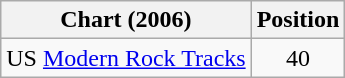<table class="wikitable" border="1">
<tr>
<th>Chart (2006)</th>
<th>Position</th>
</tr>
<tr>
<td>US <a href='#'>Modern Rock Tracks</a></td>
<td align="center">40</td>
</tr>
</table>
